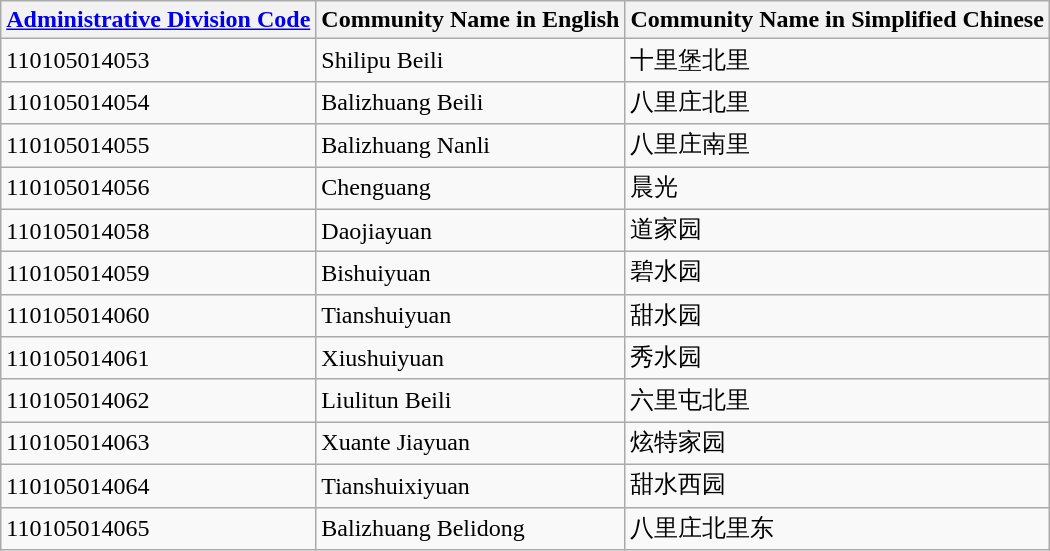<table class="wikitable sortable">
<tr>
<th><a href='#'>Administrative Division Code</a></th>
<th>Community Name in English</th>
<th>Community Name in Simplified Chinese</th>
</tr>
<tr>
<td>110105014053</td>
<td>Shilipu Beili</td>
<td>十里堡北里</td>
</tr>
<tr>
<td>110105014054</td>
<td>Balizhuang Beili</td>
<td>八里庄北里</td>
</tr>
<tr>
<td>110105014055</td>
<td>Balizhuang Nanli</td>
<td>八里庄南里</td>
</tr>
<tr>
<td>110105014056</td>
<td>Chenguang</td>
<td>晨光</td>
</tr>
<tr>
<td>110105014058</td>
<td>Daojiayuan</td>
<td>道家园</td>
</tr>
<tr>
<td>110105014059</td>
<td>Bishuiyuan</td>
<td>碧水园</td>
</tr>
<tr>
<td>110105014060</td>
<td>Tianshuiyuan</td>
<td>甜水园</td>
</tr>
<tr>
<td>110105014061</td>
<td>Xiushuiyuan</td>
<td>秀水园</td>
</tr>
<tr>
<td>110105014062</td>
<td>Liulitun Beili</td>
<td>六里屯北里</td>
</tr>
<tr>
<td>110105014063</td>
<td>Xuante Jiayuan</td>
<td>炫特家园</td>
</tr>
<tr>
<td>110105014064</td>
<td>Tianshuixiyuan</td>
<td>甜水西园</td>
</tr>
<tr>
<td>110105014065</td>
<td>Balizhuang Belidong</td>
<td>八里庄北里东</td>
</tr>
</table>
